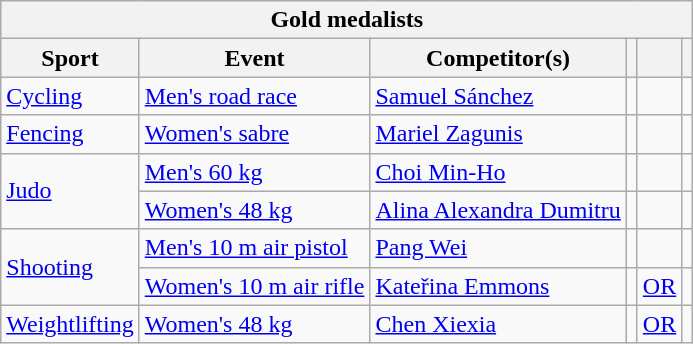<table class="wikitable">
<tr>
<th colspan="6">Gold medalists</th>
</tr>
<tr>
<th>Sport</th>
<th>Event</th>
<th>Competitor(s)</th>
<th></th>
<th></th>
<th></th>
</tr>
<tr>
<td><a href='#'>Cycling</a></td>
<td><a href='#'>Men's road race</a></td>
<td><a href='#'>Samuel Sánchez</a></td>
<td></td>
<td></td>
<td></td>
</tr>
<tr>
<td><a href='#'>Fencing</a></td>
<td><a href='#'>Women's sabre</a></td>
<td><a href='#'>Mariel Zagunis</a></td>
<td></td>
<td></td>
<td></td>
</tr>
<tr>
<td rowspan="2"><a href='#'>Judo</a></td>
<td><a href='#'>Men's 60 kg</a></td>
<td><a href='#'>Choi Min-Ho</a></td>
<td></td>
<td></td>
<td></td>
</tr>
<tr>
<td><a href='#'>Women's 48 kg</a></td>
<td><a href='#'>Alina Alexandra Dumitru</a></td>
<td></td>
<td></td>
<td></td>
</tr>
<tr>
<td rowspan="2"><a href='#'>Shooting</a></td>
<td><a href='#'>Men's 10 m air pistol</a></td>
<td><a href='#'>Pang Wei</a></td>
<td></td>
<td></td>
<td></td>
</tr>
<tr>
<td><a href='#'>Women's 10 m air rifle</a></td>
<td><a href='#'>Kateřina Emmons</a></td>
<td></td>
<td><a href='#'>OR</a></td>
<td></td>
</tr>
<tr>
<td><a href='#'>Weightlifting</a></td>
<td><a href='#'>Women's 48 kg</a></td>
<td><a href='#'>Chen Xiexia</a></td>
<td></td>
<td><a href='#'>OR</a></td>
<td></td>
</tr>
</table>
